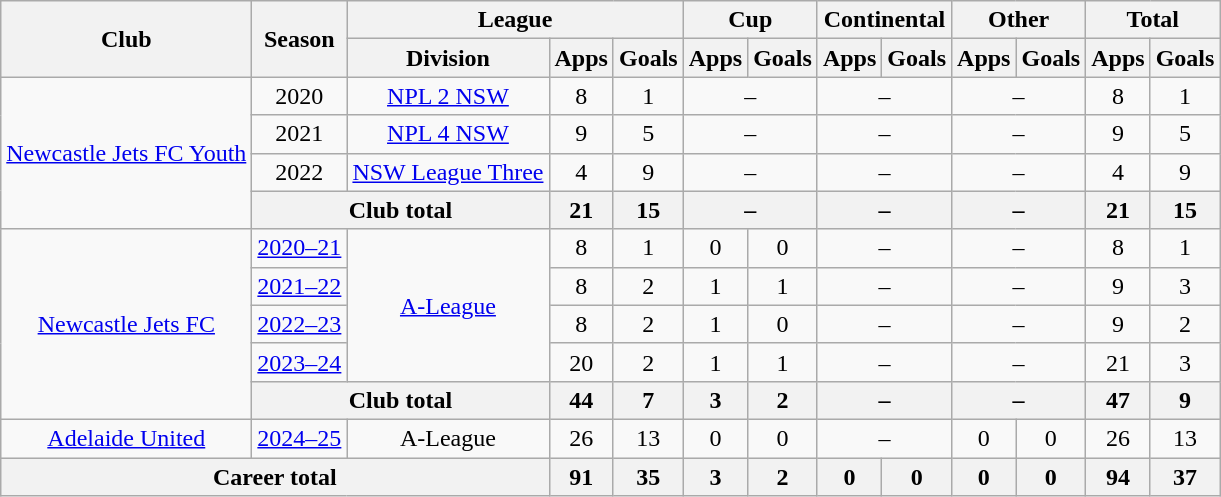<table class="wikitable" style="text-align:center">
<tr>
<th rowspan="2">Club</th>
<th rowspan="2">Season</th>
<th colspan="3">League</th>
<th colspan="2">Cup</th>
<th colspan="2">Continental</th>
<th colspan="2">Other</th>
<th colspan="2">Total</th>
</tr>
<tr>
<th>Division</th>
<th>Apps</th>
<th>Goals</th>
<th>Apps</th>
<th>Goals</th>
<th>Apps</th>
<th>Goals</th>
<th>Apps</th>
<th>Goals</th>
<th>Apps</th>
<th>Goals</th>
</tr>
<tr>
<td rowspan="4"><a href='#'>Newcastle Jets FC Youth</a></td>
<td>2020</td>
<td><a href='#'>NPL 2 NSW</a></td>
<td>8</td>
<td>1</td>
<td colspan="2">–</td>
<td colspan="2">–</td>
<td colspan="2">–</td>
<td>8</td>
<td>1</td>
</tr>
<tr>
<td>2021</td>
<td><a href='#'>NPL 4 NSW</a></td>
<td>9</td>
<td>5</td>
<td colspan="2">–</td>
<td colspan="2">–</td>
<td colspan="2">–</td>
<td>9</td>
<td>5</td>
</tr>
<tr>
<td>2022</td>
<td><a href='#'>NSW League Three</a></td>
<td>4</td>
<td>9</td>
<td colspan="2">–</td>
<td colspan="2">–</td>
<td colspan="2">–</td>
<td>4</td>
<td>9</td>
</tr>
<tr>
<th colspan="2">Club total</th>
<th>21</th>
<th>15</th>
<th colspan="2">–</th>
<th colspan="2">–</th>
<th colspan="2">–</th>
<th>21</th>
<th>15</th>
</tr>
<tr>
<td rowspan="5"><a href='#'>Newcastle Jets FC</a></td>
<td><a href='#'>2020–21</a></td>
<td rowspan="4"><a href='#'>A-League</a></td>
<td>8</td>
<td>1</td>
<td>0</td>
<td>0</td>
<td colspan="2">–</td>
<td colspan="2">–</td>
<td>8</td>
<td>1</td>
</tr>
<tr>
<td><a href='#'>2021–22</a></td>
<td>8</td>
<td>2</td>
<td>1</td>
<td>1</td>
<td colspan="2">–</td>
<td colspan="2">–</td>
<td>9</td>
<td>3</td>
</tr>
<tr>
<td><a href='#'>2022–23</a></td>
<td>8</td>
<td>2</td>
<td>1</td>
<td>0</td>
<td colspan="2">–</td>
<td colspan="2">–</td>
<td>9</td>
<td>2</td>
</tr>
<tr>
<td><a href='#'>2023–24</a></td>
<td>20</td>
<td>2</td>
<td>1</td>
<td>1</td>
<td colspan="2">–</td>
<td colspan="2">–</td>
<td>21</td>
<td>3</td>
</tr>
<tr>
<th colspan="2">Club total</th>
<th>44</th>
<th>7</th>
<th>3</th>
<th>2</th>
<th colspan="2">–</th>
<th colspan="2">–</th>
<th>47</th>
<th>9</th>
</tr>
<tr>
<td><a href='#'>Adelaide United</a></td>
<td><a href='#'>2024–25</a></td>
<td>A-League</td>
<td>26</td>
<td>13</td>
<td>0</td>
<td>0</td>
<td colspan="2">–</td>
<td>0</td>
<td>0</td>
<td>26</td>
<td>13</td>
</tr>
<tr>
<th colspan="3">Career total</th>
<th>91</th>
<th>35</th>
<th>3</th>
<th>2</th>
<th>0</th>
<th>0</th>
<th>0</th>
<th>0</th>
<th>94</th>
<th>37</th>
</tr>
</table>
